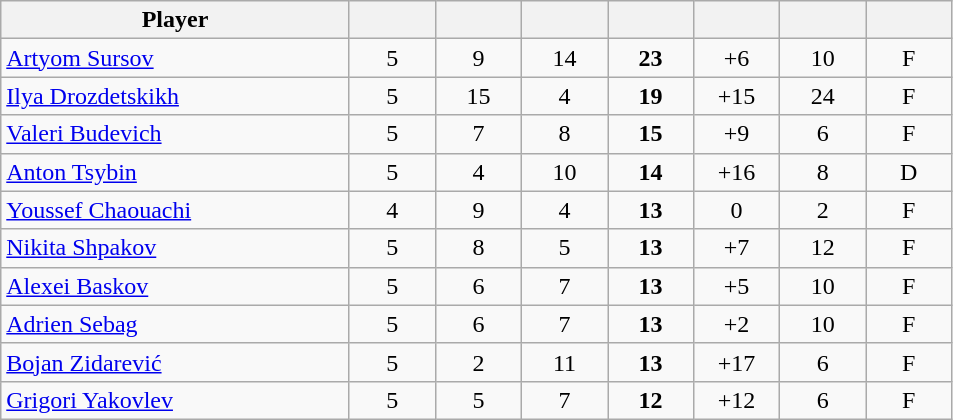<table class="wikitable sortable" style="text-align:center;">
<tr>
<th style="width:225px;">Player</th>
<th style="width:50px;"></th>
<th style="width:50px;"></th>
<th style="width:50px;"></th>
<th style="width:50px;"></th>
<th style="width:50px;"></th>
<th style="width:50px;"></th>
<th style="width:50px;"></th>
</tr>
<tr>
<td style="text-align:left;"> <a href='#'>Artyom Sursov</a></td>
<td>5</td>
<td>9</td>
<td>14</td>
<td><strong>23</strong></td>
<td>+6</td>
<td>10</td>
<td>F</td>
</tr>
<tr>
<td style="text-align:left;"> <a href='#'>Ilya Drozdetskikh</a></td>
<td>5</td>
<td>15</td>
<td>4</td>
<td><strong>19</strong></td>
<td>+15</td>
<td>24</td>
<td>F</td>
</tr>
<tr>
<td style="text-align:left;"> <a href='#'>Valeri Budevich</a></td>
<td>5</td>
<td>7</td>
<td>8</td>
<td><strong>15</strong></td>
<td>+9</td>
<td>6</td>
<td>F</td>
</tr>
<tr>
<td style="text-align:left;"> <a href='#'>Anton Tsybin</a></td>
<td>5</td>
<td>4</td>
<td>10</td>
<td><strong>14</strong></td>
<td>+16</td>
<td>8</td>
<td>D</td>
</tr>
<tr>
<td style="text-align:left;"> <a href='#'>Youssef Chaouachi</a></td>
<td>4</td>
<td>9</td>
<td>4</td>
<td><strong>13</strong></td>
<td>0</td>
<td>2</td>
<td>F</td>
</tr>
<tr>
<td style="text-align:left;"> <a href='#'>Nikita Shpakov</a></td>
<td>5</td>
<td>8</td>
<td>5</td>
<td><strong>13</strong></td>
<td>+7</td>
<td>12</td>
<td>F</td>
</tr>
<tr>
<td style="text-align:left;"> <a href='#'>Alexei Baskov</a></td>
<td>5</td>
<td>6</td>
<td>7</td>
<td><strong>13</strong></td>
<td>+5</td>
<td>10</td>
<td>F</td>
</tr>
<tr>
<td style="text-align:left;"> <a href='#'>Adrien Sebag</a></td>
<td>5</td>
<td>6</td>
<td>7</td>
<td><strong>13</strong></td>
<td>+2</td>
<td>10</td>
<td>F</td>
</tr>
<tr>
<td style="text-align:left;"> <a href='#'>Bojan Zidarević</a></td>
<td>5</td>
<td>2</td>
<td>11</td>
<td><strong>13</strong></td>
<td>+17</td>
<td>6</td>
<td>F</td>
</tr>
<tr>
<td style="text-align:left;"> <a href='#'>Grigori Yakovlev</a></td>
<td>5</td>
<td>5</td>
<td>7</td>
<td><strong>12</strong></td>
<td>+12</td>
<td>6</td>
<td>F</td>
</tr>
</table>
